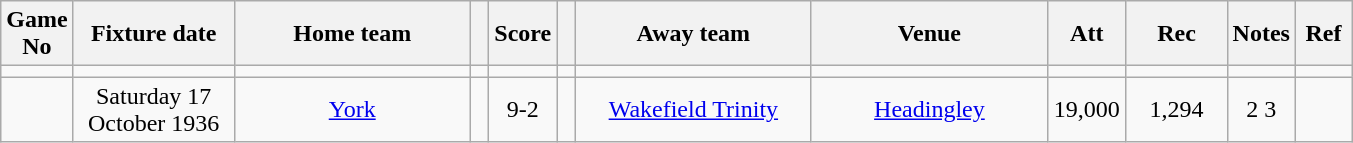<table class="wikitable" style="text-align:center;">
<tr>
<th width=20 abbr="No">Game No</th>
<th width=100 abbr="Date">Fixture date</th>
<th width=150 abbr="Home team">Home team</th>
<th width=5 abbr="space"></th>
<th width=20 abbr="Score">Score</th>
<th width=5 abbr="space"></th>
<th width=150 abbr="Away team">Away team</th>
<th width=150 abbr="Venue">Venue</th>
<th width=45 abbr="Att">Att</th>
<th width=60 abbr="Rec">Rec</th>
<th width=20 abbr="Notes">Notes</th>
<th width=30 abbr="Ref">Ref</th>
</tr>
<tr>
<td></td>
<td></td>
<td></td>
<td></td>
<td></td>
<td></td>
<td></td>
<td></td>
<td></td>
<td></td>
<td></td>
</tr>
<tr>
<td></td>
<td>Saturday 17 October 1936</td>
<td><a href='#'>York</a></td>
<td></td>
<td>9-2</td>
<td></td>
<td><a href='#'>Wakefield Trinity</a></td>
<td><a href='#'>Headingley</a></td>
<td>19,000</td>
<td>1,294</td>
<td>2 3</td>
<td></td>
</tr>
</table>
